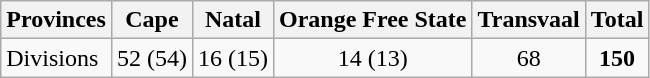<table class="wikitable">
<tr>
<th>Provinces</th>
<th>Cape</th>
<th>Natal</th>
<th>Orange Free State</th>
<th>Transvaal</th>
<th>Total</th>
</tr>
<tr>
<td>Divisions</td>
<td align="center">52 (54)</td>
<td align="center">16 (15)</td>
<td align="center">14 (13)</td>
<td align="center">68</td>
<td align="center"><strong>150</strong></td>
</tr>
</table>
